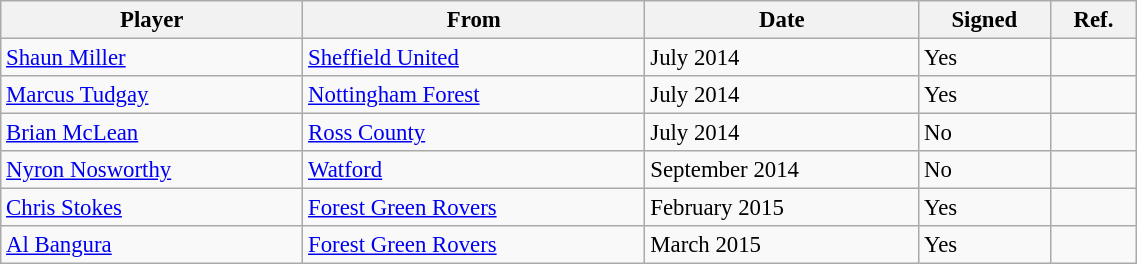<table class="wikitable sortable" style="text-align:center; font-size:95%;width:60%; text-align:left">
<tr>
<th>Player</th>
<th>From</th>
<th>Date</th>
<th>Signed</th>
<th>Ref.</th>
</tr>
<tr>
<td> <a href='#'>Shaun Miller</a></td>
<td> <a href='#'>Sheffield United</a></td>
<td>July 2014</td>
<td>Yes</td>
<td></td>
</tr>
<tr>
<td> <a href='#'>Marcus Tudgay</a></td>
<td> <a href='#'>Nottingham Forest</a></td>
<td>July 2014</td>
<td>Yes</td>
<td></td>
</tr>
<tr>
<td> <a href='#'>Brian McLean</a></td>
<td> <a href='#'>Ross County</a></td>
<td>July 2014</td>
<td>No</td>
<td></td>
</tr>
<tr>
<td> <a href='#'>Nyron Nosworthy</a></td>
<td> <a href='#'>Watford</a></td>
<td>September 2014</td>
<td>No</td>
<td></td>
</tr>
<tr>
<td> <a href='#'>Chris Stokes</a></td>
<td> <a href='#'>Forest Green Rovers</a></td>
<td>February 2015</td>
<td>Yes</td>
<td></td>
</tr>
<tr>
<td> <a href='#'>Al Bangura</a></td>
<td> <a href='#'>Forest Green Rovers</a></td>
<td>March 2015</td>
<td>Yes</td>
<td></td>
</tr>
</table>
